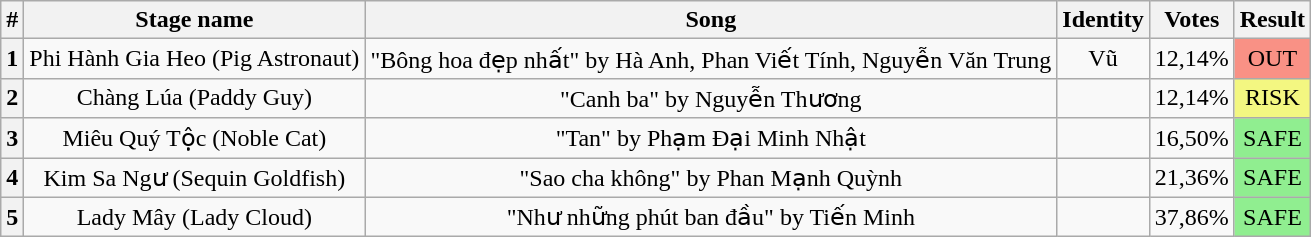<table class="wikitable plainrowheaders" style="text-align: center;">
<tr>
<th>#</th>
<th>Stage name</th>
<th>Song</th>
<th>Identity</th>
<th>Votes<br></th>
<th>Result</th>
</tr>
<tr>
<th>1</th>
<td>Phi Hành Gia Heo (Pig Astronaut)</td>
<td>"Bông hoa đẹp nhất" by Hà Anh, Phan Viết Tính, Nguyễn Văn Trung</td>
<td>Vũ</td>
<td>12,14%</td>
<td bgcolor="#F99185">OUT</td>
</tr>
<tr>
<th>2</th>
<td>Chàng Lúa (Paddy Guy)</td>
<td>"Canh ba" by Nguyễn Thương</td>
<td></td>
<td>12,14%</td>
<td bgcolor="#F3F781">RISK</td>
</tr>
<tr>
<th>3</th>
<td>Miêu Quý Tộc (Noble Cat)</td>
<td>"Tan" by Phạm Đại Minh Nhật</td>
<td></td>
<td>16,50%</td>
<td bgcolor=lightgreen>SAFE</td>
</tr>
<tr>
<th>4</th>
<td>Kim Sa Ngư (Sequin Goldfish)</td>
<td>"Sao cha không" by Phan Mạnh Quỳnh</td>
<td></td>
<td>21,36%</td>
<td bgcolor=lightgreen>SAFE</td>
</tr>
<tr>
<th>5</th>
<td>Lady Mây (Lady Cloud)</td>
<td>"Như những phút ban đầu" by Tiến Minh</td>
<td></td>
<td>37,86%</td>
<td bgcolor=lightgreen>SAFE</td>
</tr>
</table>
